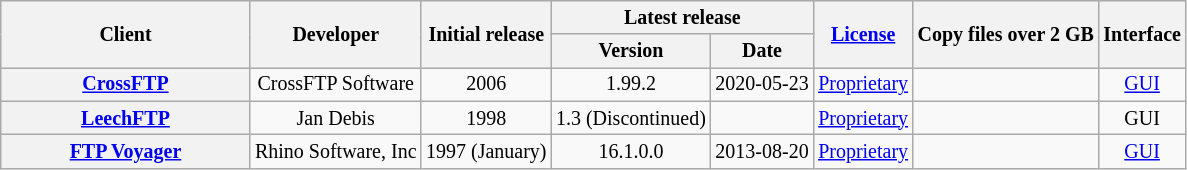<table class="sortable wikitable" style="width: auto; table-layout: fixed; font-size: smaller; text-align: center;">
<tr style="background: #ececec">
<th rowspan="2" style="width:12em">Client</th>
<th rowspan="2">Developer</th>
<th rowspan="2">Initial release</th>
<th colspan="2">Latest release</th>
<th rowspan="2"><a href='#'>License</a></th>
<th rowspan="2">Copy files over 2 GB</th>
<th rowspan="2">Interface</th>
</tr>
<tr>
<th>Version </th>
<th>Date </th>
</tr>
<tr>
<th><a href='#'>CrossFTP</a></th>
<td>CrossFTP Software</td>
<td>2006</td>
<td>1.99.2</td>
<td>2020-05-23</td>
<td><a href='#'>Proprietary</a></td>
<td></td>
<td><a href='#'>GUI</a></td>
</tr>
<tr>
<th><a href='#'>LeechFTP</a></th>
<td>Jan Debis</td>
<td>1998</td>
<td>1.3 (Discontinued)</td>
<td></td>
<td><a href='#'>Proprietary</a></td>
<td></td>
<td>GUI</td>
</tr>
<tr>
<th><a href='#'>FTP Voyager</a></th>
<td>Rhino Software, Inc</td>
<td>1997 (January)</td>
<td>16.1.0.0</td>
<td>2013-08-20</td>
<td><a href='#'>Proprietary</a></td>
<td></td>
<td><a href='#'>GUI</a></td>
</tr>
</table>
